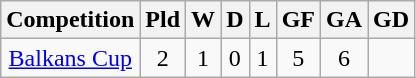<table class="wikitable sortable" style="text-align: center;">
<tr>
<th>Competition</th>
<th>Pld</th>
<th>W</th>
<th>D</th>
<th>L</th>
<th>GF</th>
<th>GA</th>
<th>GD</th>
</tr>
<tr>
<td align=center><a href='#'>Balkans Cup</a></td>
<td>2</td>
<td>1</td>
<td>0</td>
<td>1</td>
<td>5</td>
<td>6</td>
<td></td>
</tr>
</table>
